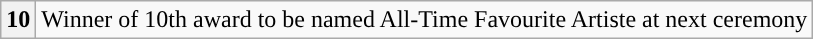<table class="wikitable">
<tr>
<th scope="row" style="text-align:center" style="background:#FFD700">10</th>
<td>Winner of 10th award to be named All-Time Favourite Artiste at next ceremony</td>
</tr>
</table>
